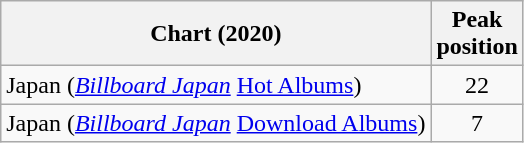<table class="wikitable">
<tr>
<th>Chart (2020)</th>
<th>Peak<br>position</th>
</tr>
<tr>
<td>Japan (<em><a href='#'>Billboard Japan</a></em> <a href='#'>Hot Albums</a>)</td>
<td align="center">22</td>
</tr>
<tr>
<td>Japan (<em><a href='#'>Billboard Japan</a></em> <a href='#'>Download Albums</a>)</td>
<td align="center">7</td>
</tr>
</table>
